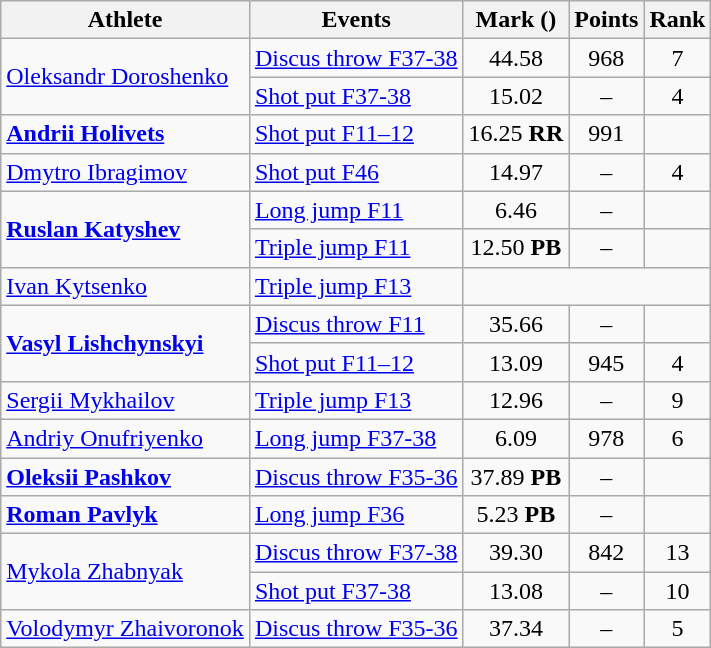<table class=wikitable>
<tr>
<th>Athlete</th>
<th>Events</th>
<th>Mark ()</th>
<th>Points</th>
<th>Rank</th>
</tr>
<tr>
<td align=left rowspan=2><a href='#'>Oleksandr Doroshenko</a></td>
<td align=left><a href='#'>Discus throw F37-38</a></td>
<td align=center>44.58</td>
<td align=center>968</td>
<td align=center>7</td>
</tr>
<tr>
<td align=left><a href='#'>Shot put F37-38</a></td>
<td align=center>15.02</td>
<td align=center>–</td>
<td align=center>4</td>
</tr>
<tr>
<td align=left><strong><a href='#'>Andrii Holivets</a></strong></td>
<td align=left><a href='#'>Shot put F11–12</a></td>
<td align=center>16.25 <strong>RR</strong></td>
<td align=center>991</td>
<td align=center></td>
</tr>
<tr>
<td align=left><a href='#'>Dmytro Ibragimov</a></td>
<td align=left><a href='#'>Shot put F46</a></td>
<td align=center>14.97</td>
<td align=center>–</td>
<td align=center>4</td>
</tr>
<tr>
<td align=left rowspan=2><strong><a href='#'>Ruslan Katyshev</a></strong></td>
<td align=left><a href='#'>Long jump F11</a></td>
<td align=center>6.46 <strong></strong></td>
<td align=center>–</td>
<td align=center></td>
</tr>
<tr>
<td align=left><a href='#'>Triple jump F11</a></td>
<td align=center>12.50 <strong>PB</strong></td>
<td align=center>–</td>
<td align=center></td>
</tr>
<tr>
<td align=left><a href='#'>Ivan Kytsenko</a></td>
<td align=left><a href='#'>Triple jump F13</a></td>
<td align=center colspan=3></td>
</tr>
<tr>
<td align=left rowspan=2><strong><a href='#'>Vasyl Lishchynskyi</a></strong></td>
<td align=left><a href='#'>Discus throw F11</a></td>
<td align=center>35.66</td>
<td align=center>–</td>
<td align=center></td>
</tr>
<tr>
<td align=left><a href='#'>Shot put F11–12</a></td>
<td align=center>13.09</td>
<td align=center>945</td>
<td align=center>4</td>
</tr>
<tr>
<td align=left><a href='#'>Sergii Mykhailov</a></td>
<td align=left><a href='#'>Triple jump F13</a></td>
<td align=center>12.96</td>
<td align=center>–</td>
<td align=center>9</td>
</tr>
<tr>
<td align=left><a href='#'>Andriy Onufriyenko</a></td>
<td align=left><a href='#'>Long jump F37-38</a></td>
<td align=center>6.09</td>
<td align=center>978</td>
<td align=center>6</td>
</tr>
<tr>
<td align=left><strong><a href='#'>Oleksii Pashkov</a></strong></td>
<td align=left><a href='#'>Discus throw F35-36</a></td>
<td align=center>37.89 <strong>PB</strong></td>
<td align=center>–</td>
<td align=center></td>
</tr>
<tr>
<td align=left><strong><a href='#'>Roman Pavlyk</a></strong></td>
<td align=left><a href='#'>Long jump F36</a></td>
<td align=center>5.23 <strong>PB</strong></td>
<td align=center>–</td>
<td align=center></td>
</tr>
<tr>
<td align=left rowspan=2><a href='#'>Mykola Zhabnyak</a></td>
<td align=left><a href='#'>Discus throw F37-38</a></td>
<td align=center>39.30</td>
<td align=center>842</td>
<td align=center>13</td>
</tr>
<tr>
<td align=left><a href='#'>Shot put F37-38</a></td>
<td align=center>13.08</td>
<td align=center>–</td>
<td align=center>10</td>
</tr>
<tr>
<td align=left><a href='#'>Volodymyr Zhaivoronok</a></td>
<td align=left><a href='#'>Discus throw F35-36</a></td>
<td align=center>37.34</td>
<td align=center>–</td>
<td align=center>5</td>
</tr>
</table>
